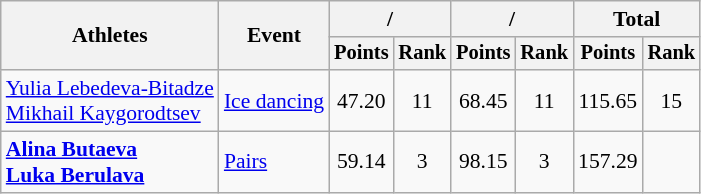<table class="wikitable" style="font-size:90%">
<tr>
<th rowspan="2">Athletes</th>
<th rowspan="2">Event</th>
<th colspan="2">/</th>
<th colspan="2">/</th>
<th colspan="2">Total</th>
</tr>
<tr style="font-size:95%">
<th>Points</th>
<th>Rank</th>
<th>Points</th>
<th>Rank</th>
<th>Points</th>
<th>Rank</th>
</tr>
<tr align=center>
<td align=left><a href='#'>Yulia Lebedeva-Bitadze</a><br><a href='#'>Mikhail Kaygorodtsev</a></td>
<td align=left><a href='#'>Ice dancing</a></td>
<td>47.20</td>
<td>11</td>
<td>68.45</td>
<td>11</td>
<td>115.65</td>
<td>15</td>
</tr>
<tr align=center>
<td align=left><strong><a href='#'>Alina Butaeva</a><br><a href='#'>Luka Berulava</a></strong></td>
<td align=left><a href='#'>Pairs</a></td>
<td>59.14</td>
<td>3</td>
<td>98.15</td>
<td>3</td>
<td>157.29</td>
<td></td>
</tr>
</table>
